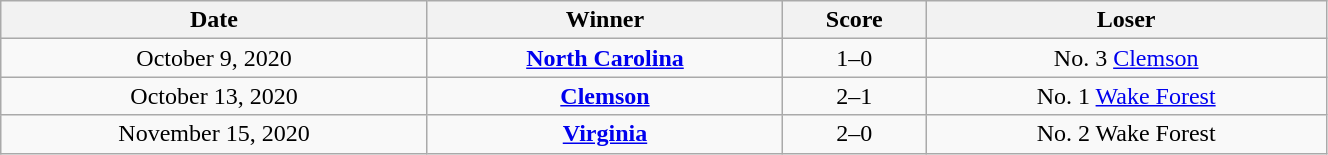<table class="wikitable" style="text-align:center; font-size:100%; width:70%">
<tr>
<th>Date</th>
<th>Winner</th>
<th>Score</th>
<th>Loser</th>
</tr>
<tr>
<td>October 9, 2020</td>
<td><strong><a href='#'>North Carolina</a></strong></td>
<td>1–0</td>
<td>No. 3 <a href='#'>Clemson</a></td>
</tr>
<tr>
<td>October 13, 2020</td>
<td><strong><a href='#'>Clemson</a></strong></td>
<td>2–1</td>
<td>No. 1 <a href='#'>Wake Forest</a></td>
</tr>
<tr>
<td>November 15, 2020</td>
<td><strong><a href='#'>Virginia</a></strong></td>
<td>2–0</td>
<td>No. 2 Wake Forest</td>
</tr>
</table>
